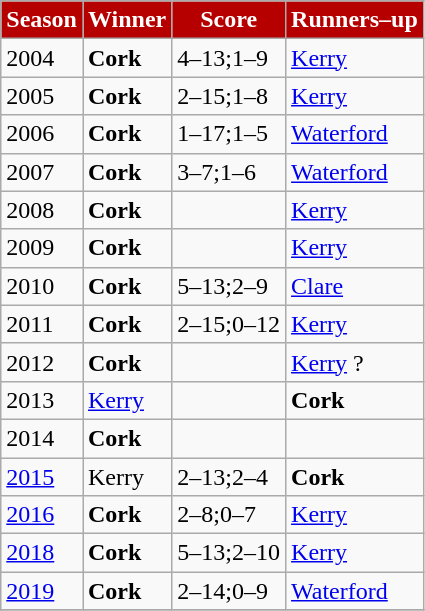<table class="wikitable collapsible" border="1">
<tr>
<th style="background:#B60000;color:white;">Season</th>
<th style="background:#B60000;color:white;">Winner</th>
<th style="background:#B60000;color:white;">Score</th>
<th style="background:#B60000;color:white;">Runners–up</th>
</tr>
<tr>
<td>2004 </td>
<td><strong>Cork</strong></td>
<td>4–13;1–9</td>
<td><a href='#'>Kerry</a></td>
</tr>
<tr>
<td>2005 </td>
<td><strong>Cork</strong></td>
<td>2–15;1–8</td>
<td><a href='#'>Kerry</a></td>
</tr>
<tr>
<td>2006 </td>
<td><strong>Cork</strong></td>
<td>1–17;1–5</td>
<td><a href='#'>Waterford</a></td>
</tr>
<tr>
<td>2007 </td>
<td><strong>Cork</strong></td>
<td>3–7;1–6</td>
<td><a href='#'>Waterford</a></td>
</tr>
<tr>
<td>2008 </td>
<td><strong>Cork</strong></td>
<td></td>
<td><a href='#'>Kerry</a></td>
</tr>
<tr>
<td>2009 </td>
<td><strong>Cork</strong></td>
<td></td>
<td><a href='#'>Kerry</a></td>
</tr>
<tr>
<td>2010 </td>
<td><strong>Cork</strong></td>
<td>5–13;2–9</td>
<td><a href='#'>Clare</a></td>
</tr>
<tr>
<td>2011 </td>
<td><strong>Cork</strong></td>
<td>2–15;0–12</td>
<td><a href='#'>Kerry</a></td>
</tr>
<tr>
<td>2012</td>
<td><strong>Cork</strong></td>
<td></td>
<td><a href='#'>Kerry</a> ?</td>
</tr>
<tr>
<td>2013 </td>
<td><a href='#'>Kerry</a></td>
<td></td>
<td><strong>Cork</strong></td>
</tr>
<tr>
<td>2014</td>
<td><strong>Cork</strong></td>
<td></td>
<td></td>
</tr>
<tr>
<td><a href='#'>2015</a></td>
<td>Kerry</td>
<td>2–13;2–4</td>
<td><strong>Cork</strong></td>
</tr>
<tr>
<td><a href='#'>2016</a></td>
<td><strong>Cork</strong></td>
<td>2–8;0–7</td>
<td><a href='#'>Kerry</a></td>
</tr>
<tr>
<td><a href='#'>2018</a></td>
<td><strong>Cork</strong></td>
<td>5–13;2–10</td>
<td><a href='#'>Kerry</a></td>
</tr>
<tr>
<td><a href='#'>2019</a></td>
<td><strong>Cork</strong></td>
<td>2–14;0–9</td>
<td><a href='#'>Waterford</a></td>
</tr>
<tr>
</tr>
</table>
